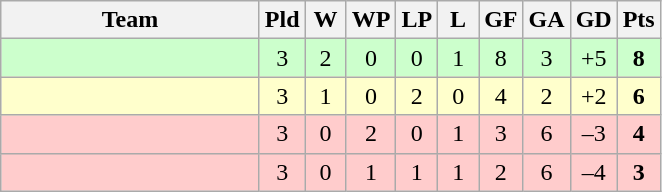<table class="wikitable" style="text-align:center;">
<tr>
<th width=165>Team</th>
<th width=20>Pld</th>
<th width=20>W</th>
<th width=20>WP</th>
<th width=20>LP</th>
<th width=20>L</th>
<th width=20>GF</th>
<th width=20>GA</th>
<th width=20>GD</th>
<th width=20>Pts</th>
</tr>
<tr align=center style="background:#CCFFCC">
<td style="text-align:left;"></td>
<td>3</td>
<td>2</td>
<td>0</td>
<td>0</td>
<td>1</td>
<td>8</td>
<td>3</td>
<td>+5</td>
<td><strong>8</strong></td>
</tr>
<tr align=center style="background:#FFFFCC">
<td style="text-align:left;"></td>
<td>3</td>
<td>1</td>
<td>0</td>
<td>2</td>
<td>0</td>
<td>4</td>
<td>2</td>
<td>+2</td>
<td><strong>6</strong></td>
</tr>
<tr align=center style="background:#FFCCCC">
<td style="text-align:left;"></td>
<td>3</td>
<td>0</td>
<td>2</td>
<td>0</td>
<td>1</td>
<td>3</td>
<td>6</td>
<td>–3</td>
<td><strong>4</strong></td>
</tr>
<tr align=center style="background:#FFCCCC">
<td style="text-align:left;"></td>
<td>3</td>
<td>0</td>
<td>1</td>
<td>1</td>
<td>1</td>
<td>2</td>
<td>6</td>
<td>–4</td>
<td><strong>3</strong></td>
</tr>
</table>
